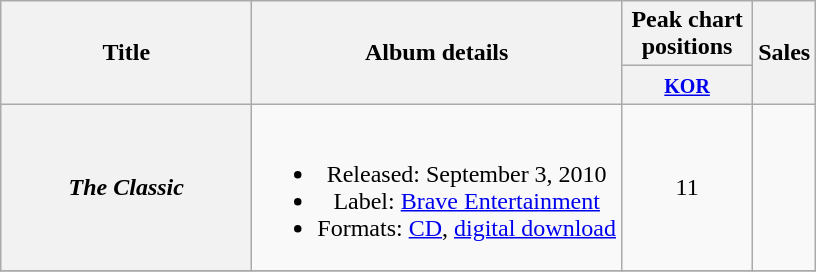<table class="wikitable plainrowheaders" style="text-align:center;">
<tr>
<th rowspan="2" scope="col" style="width:10em;">Title</th>
<th rowspan="2" scope="col">Album details</th>
<th colspan="1" scope="col" style="width:5em;">Peak chart positions</th>
<th rowspan="2" scope="col">Sales</th>
</tr>
<tr>
<th><small><a href='#'>KOR</a></small><br></th>
</tr>
<tr>
<th scope="row"><em>The Classic</em></th>
<td><br><ul><li>Released: September 3, 2010</li><li>Label: <a href='#'>Brave Entertainment</a></li><li>Formats: <a href='#'>CD</a>, <a href='#'>digital download</a></li></ul></td>
<td>11</td>
<td></td>
</tr>
<tr>
</tr>
</table>
